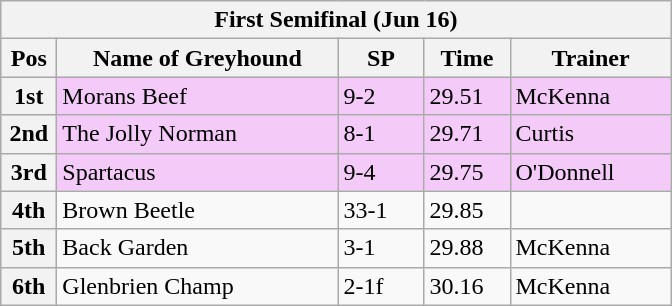<table class="wikitable">
<tr>
<th colspan="6">First Semifinal (Jun 16) </th>
</tr>
<tr>
<th width=30>Pos</th>
<th width=180>Name of Greyhound</th>
<th width=50>SP</th>
<th width=50>Time</th>
<th width=100>Trainer</th>
</tr>
<tr style="background: #f4caf9;">
<th>1st</th>
<td>Morans Beef</td>
<td>9-2</td>
<td>29.51</td>
<td>McKenna</td>
</tr>
<tr style="background: #f4caf9;">
<th>2nd</th>
<td>The Jolly Norman</td>
<td>8-1</td>
<td>29.71</td>
<td>Curtis</td>
</tr>
<tr style="background: #f4caf9;">
<th>3rd</th>
<td>Spartacus</td>
<td>9-4</td>
<td>29.75</td>
<td>O'Donnell</td>
</tr>
<tr>
<th>4th</th>
<td>Brown Beetle</td>
<td>33-1</td>
<td>29.85</td>
<td></td>
</tr>
<tr>
<th>5th</th>
<td>Back Garden</td>
<td>3-1</td>
<td>29.88</td>
<td>McKenna</td>
</tr>
<tr>
<th>6th</th>
<td>Glenbrien Champ</td>
<td>2-1f</td>
<td>30.16</td>
<td>McKenna</td>
</tr>
</table>
